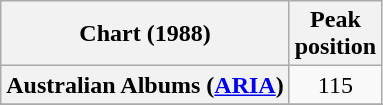<table class="wikitable plainrowheaders sortable">
<tr>
<th>Chart (1988)</th>
<th>Peak<br>position</th>
</tr>
<tr>
<th scope="row">Australian Albums (<a href='#'>ARIA</a>)</th>
<td style="text-align:center;">115</td>
</tr>
<tr>
</tr>
<tr>
</tr>
<tr>
</tr>
</table>
